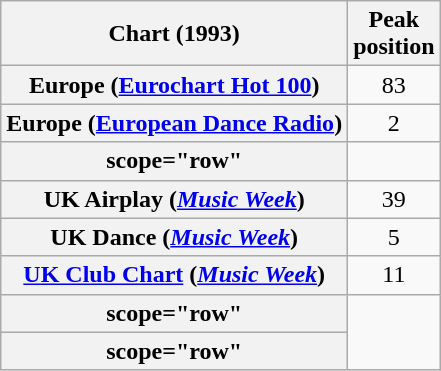<table class="wikitable sortable plainrowheaders">
<tr>
<th scope="col">Chart (1993)</th>
<th scope="col">Peak<br>position</th>
</tr>
<tr>
<th scope="row">Europe (<a href='#'>Eurochart Hot 100</a>)</th>
<td align="center">83</td>
</tr>
<tr>
<th scope="row">Europe (<a href='#'>European Dance Radio</a>)</th>
<td align="center">2</td>
</tr>
<tr>
<th>scope="row" </th>
</tr>
<tr>
<th scope="row">UK Airplay (<em><a href='#'>Music Week</a></em>)</th>
<td align="center">39</td>
</tr>
<tr>
<th scope="row">UK Dance (<em><a href='#'>Music Week</a></em>)</th>
<td align="center">5</td>
</tr>
<tr>
<th scope="row"><a href='#'>UK Club Chart</a> (<em><a href='#'>Music Week</a></em>)</th>
<td align="center">11</td>
</tr>
<tr>
<th>scope="row" </th>
</tr>
<tr>
<th>scope="row" </th>
</tr>
</table>
